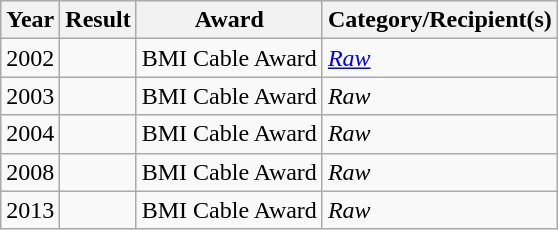<table class="wikitable">
<tr>
<th>Year</th>
<th>Result</th>
<th>Award</th>
<th>Category/Recipient(s)</th>
</tr>
<tr>
<td>2002</td>
<td></td>
<td>BMI Cable Award</td>
<td><em><a href='#'>Raw</a></em></td>
</tr>
<tr>
<td>2003</td>
<td></td>
<td>BMI Cable Award</td>
<td><em>Raw</em></td>
</tr>
<tr>
<td>2004</td>
<td></td>
<td>BMI Cable Award</td>
<td><em>Raw</em></td>
</tr>
<tr>
<td>2008</td>
<td></td>
<td>BMI Cable Award</td>
<td><em>Raw</em></td>
</tr>
<tr>
<td>2013</td>
<td></td>
<td>BMI Cable Award</td>
<td><em>Raw</em></td>
</tr>
</table>
